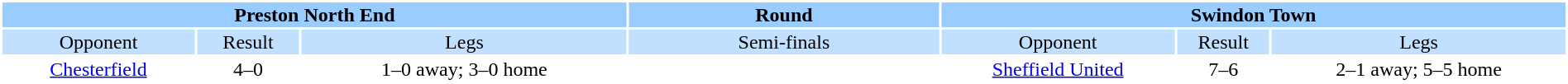<table width="100%" bgcolor=white>
<tr valign=top bgcolor=#99ccff>
<th colspan=3 style="width:40%"><strong>Preston North End</strong></th>
<th style="width:20%"><strong>Round</strong></th>
<th colspan=3 style="width:40%"><strong> Swindon Town</strong></th>
</tr>
<tr valign=top align="center" bgcolor=#c1e0ff>
<td>Opponent</td>
<td>Result</td>
<td>Legs</td>
<td bgcolor=#c1e0ff>Semi-finals</td>
<td>Opponent</td>
<td>Result</td>
<td>Legs</td>
</tr>
<tr align="center">
<td><a href='#'>Chesterfield</a></td>
<td>4–0</td>
<td>1–0 away; 3–0 home</td>
<td></td>
<td><a href='#'>Sheffield United</a></td>
<td>7–6</td>
<td>2–1 away; 5–5 home</td>
</tr>
</table>
